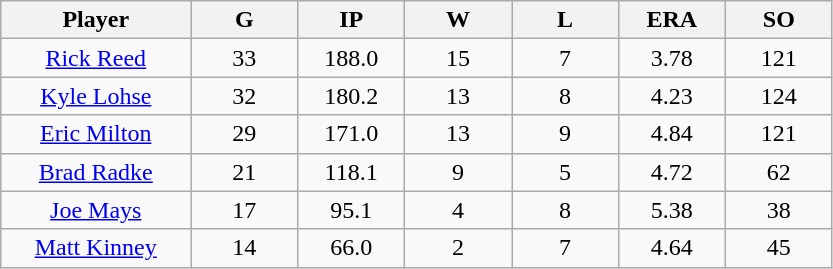<table class="wikitable sortable">
<tr>
<th bgcolor="#DDDDFF" width="16%">Player</th>
<th bgcolor="#DDDDFF" width="9%">G</th>
<th bgcolor="#DDDDFF" width="9%">IP</th>
<th bgcolor="#DDDDFF" width="9%">W</th>
<th bgcolor="#DDDDFF" width="9%">L</th>
<th bgcolor="#DDDDFF" width="9%">ERA</th>
<th bgcolor="#DDDDFF" width="9%">SO</th>
</tr>
<tr align="center">
<td><a href='#'>Rick Reed</a></td>
<td>33</td>
<td>188.0</td>
<td>15</td>
<td>7</td>
<td>3.78</td>
<td>121</td>
</tr>
<tr align="center">
<td><a href='#'>Kyle Lohse</a></td>
<td>32</td>
<td>180.2</td>
<td>13</td>
<td>8</td>
<td>4.23</td>
<td>124</td>
</tr>
<tr align="center">
<td><a href='#'>Eric Milton</a></td>
<td>29</td>
<td>171.0</td>
<td>13</td>
<td>9</td>
<td>4.84</td>
<td>121</td>
</tr>
<tr align="center">
<td><a href='#'>Brad Radke</a></td>
<td>21</td>
<td>118.1</td>
<td>9</td>
<td>5</td>
<td>4.72</td>
<td>62</td>
</tr>
<tr align="center">
<td><a href='#'>Joe Mays</a></td>
<td>17</td>
<td>95.1</td>
<td>4</td>
<td>8</td>
<td>5.38</td>
<td>38</td>
</tr>
<tr align="center">
<td><a href='#'>Matt Kinney</a></td>
<td>14</td>
<td>66.0</td>
<td>2</td>
<td>7</td>
<td>4.64</td>
<td>45</td>
</tr>
</table>
